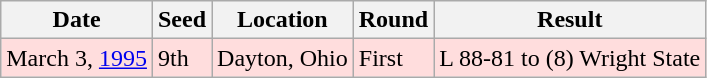<table class="wikitable">
<tr>
<th>Date</th>
<th>Seed</th>
<th>Location</th>
<th>Round</th>
<th>Result</th>
</tr>
<tr style="background:#fdd;">
<td>March 3, <a href='#'>1995</a></td>
<td>9th</td>
<td>Dayton, Ohio</td>
<td>First</td>
<td>L 88-81 to (8) Wright State</td>
</tr>
</table>
